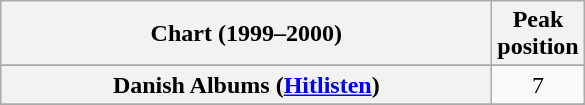<table class="wikitable plainrowheaders sortable" style="text-align:center;">
<tr>
<th scope="col" style="width:20em;">Chart (1999–2000)</th>
<th scope="col">Peak<br>position</th>
</tr>
<tr>
</tr>
<tr>
</tr>
<tr>
</tr>
<tr>
</tr>
<tr>
<th scope="row">Danish Albums (<a href='#'>Hitlisten</a>)</th>
<td>7</td>
</tr>
<tr>
</tr>
<tr>
</tr>
<tr>
</tr>
<tr>
</tr>
<tr>
</tr>
<tr>
</tr>
<tr>
</tr>
<tr>
</tr>
<tr>
</tr>
<tr>
</tr>
<tr>
</tr>
</table>
